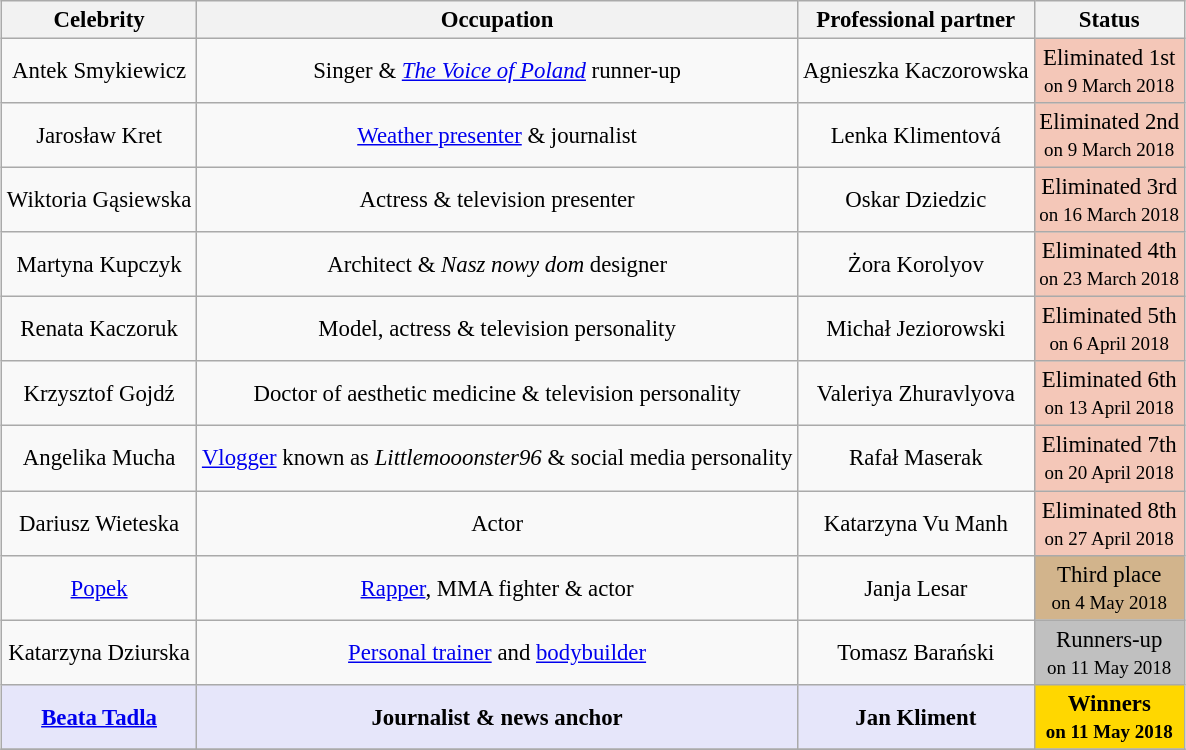<table class="wikitable sortable" style="margin:auto; text-align:center; font-size:95%;">
<tr>
<th>Celebrity</th>
<th>Occupation</th>
<th>Professional partner</th>
<th>Status</th>
</tr>
<tr>
<td>Antek Smykiewicz</td>
<td>Singer & <em><a href='#'>The Voice of Poland</a></em> runner-up</td>
<td>Agnieszka Kaczorowska</td>
<td style="background:#f4c7b8;">Eliminated 1st<br><small>on 9 March 2018</small></td>
</tr>
<tr>
<td>Jarosław Kret</td>
<td><a href='#'>Weather presenter</a> & journalist</td>
<td>Lenka Klimentová</td>
<td style="background:#f4c7b8;">Eliminated 2nd<br><small>on 9 March 2018</small></td>
</tr>
<tr>
<td>Wiktoria Gąsiewska</td>
<td>Actress & television presenter</td>
<td>Oskar Dziedzic</td>
<td style="background:#f4c7b8;">Eliminated 3rd<br><small>on 16 March 2018</small></td>
</tr>
<tr>
<td>Martyna Kupczyk</td>
<td>Architect & <em>Nasz nowy dom</em> designer</td>
<td>Żora Korolyov</td>
<td style="background:#f4c7b8;">Eliminated 4th<br><small>on 23 March 2018</small></td>
</tr>
<tr>
<td>Renata Kaczoruk</td>
<td>Model, actress & television personality</td>
<td>Michał Jeziorowski</td>
<td style="background:#f4c7b8;">Eliminated 5th<br><small>on 6 April 2018</small></td>
</tr>
<tr>
<td>Krzysztof Gojdź</td>
<td>Doctor of aesthetic medicine & television personality</td>
<td>Valeriya Zhuravlyova</td>
<td style="background:#f4c7b8;">Eliminated 6th<br><small>on 13 April 2018</small></td>
</tr>
<tr>
<td>Angelika Mucha</td>
<td><a href='#'>Vlogger</a> known as <em>Littlemooonster96</em> & social media personality</td>
<td>Rafał Maserak</td>
<td style="background:#f4c7b8;">Eliminated 7th<br><small>on 20 April 2018</small></td>
</tr>
<tr>
<td>Dariusz Wieteska</td>
<td>Actor</td>
<td>Katarzyna Vu Manh</td>
<td style="background:#f4c7b8;">Eliminated 8th<br><small>on 27 April 2018</small></td>
</tr>
<tr>
<td><a href='#'>Popek</a></td>
<td><a href='#'>Rapper</a>, MMA fighter & actor</td>
<td>Janja Lesar</td>
<td style="background:tan">Third place<br><small>on 4 May 2018</small></td>
</tr>
<tr>
<td>Katarzyna Dziurska</td>
<td><a href='#'>Personal trainer</a> and <a href='#'>bodybuilder</a></td>
<td>Tomasz Barański</td>
<td style="background:silver">Runners-up<br><small>on 11 May 2018</small></td>
</tr>
<tr>
<td style="background:lavender;"><strong><a href='#'>Beata Tadla</a></strong></td>
<td style="background:lavender;"><strong>Journalist & news anchor</strong></td>
<td style="background:lavender;"><strong>Jan Kliment</strong></td>
<td style="background:gold"><strong>Winners<br><small>on 11 May 2018</small></strong></td>
</tr>
<tr>
</tr>
</table>
